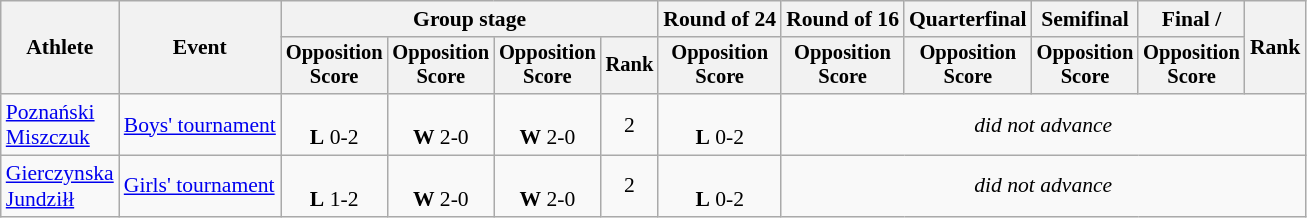<table class="wikitable" style="font-size:90%">
<tr>
<th rowspan=2>Athlete</th>
<th rowspan=2>Event</th>
<th colspan=4>Group stage</th>
<th>Round of 24</th>
<th>Round of 16</th>
<th>Quarterfinal</th>
<th>Semifinal</th>
<th>Final / </th>
<th rowspan=2>Rank</th>
</tr>
<tr style="font-size:95%">
<th>Opposition<br>Score</th>
<th>Opposition<br>Score</th>
<th>Opposition<br>Score</th>
<th>Rank</th>
<th>Opposition<br>Score</th>
<th>Opposition<br>Score</th>
<th>Opposition<br>Score</th>
<th>Opposition<br>Score</th>
<th>Opposition<br>Score</th>
</tr>
<tr align=center>
<td align=left><a href='#'>Poznański</a><br><a href='#'>Miszczuk</a></td>
<td align=left><a href='#'>Boys' tournament</a></td>
<td><br> <strong>L</strong> 0-2</td>
<td><br> <strong>W</strong> 2-0</td>
<td><br> <strong>W</strong> 2-0</td>
<td>2</td>
<td><br> <strong>L</strong> 0-2</td>
<td colspan=5><em>did not advance</em></td>
</tr>
<tr align=center>
<td align=left><a href='#'>Gierczynska</a><br><a href='#'>Jundziłł</a></td>
<td align=left><a href='#'>Girls' tournament</a></td>
<td><br> <strong>L</strong> 1-2</td>
<td><br> <strong>W</strong> 2-0</td>
<td><br> <strong>W</strong> 2-0</td>
<td>2</td>
<td><br> <strong>L</strong> 0-2</td>
<td colspan=5><em>did not advance</em></td>
</tr>
</table>
